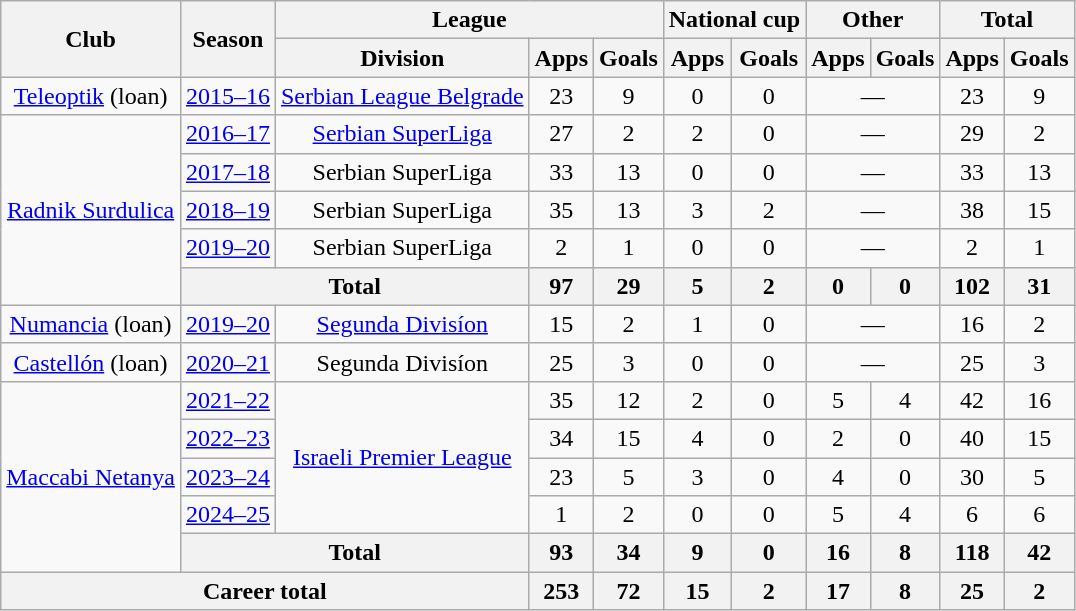<table class="wikitable" style="text-align:center">
<tr>
<th rowspan="2">Club</th>
<th rowspan="2">Season</th>
<th colspan="3">League</th>
<th colspan="2">National cup</th>
<th colspan="2">Other</th>
<th colspan="2">Total</th>
</tr>
<tr>
<th>Division</th>
<th>Apps</th>
<th>Goals</th>
<th>Apps</th>
<th>Goals</th>
<th>Apps</th>
<th>Goals</th>
<th>Apps</th>
<th>Goals</th>
</tr>
<tr>
<td><a href='#'>Teleoptik</a> (loan)</td>
<td><a href='#'>2015–16</a></td>
<td><a href='#'>Serbian League Belgrade</a></td>
<td>23</td>
<td>9</td>
<td>0</td>
<td>0</td>
<td colspan="2">—</td>
<td>23</td>
<td>9</td>
</tr>
<tr>
<td rowspan="5"><a href='#'>Radnik Surdulica</a></td>
<td><a href='#'>2016–17</a></td>
<td><a href='#'>Serbian SuperLiga</a></td>
<td>27</td>
<td>2</td>
<td>2</td>
<td>0</td>
<td colspan="2">—</td>
<td>29</td>
<td>2</td>
</tr>
<tr>
<td><a href='#'>2017–18</a></td>
<td>Serbian SuperLiga</td>
<td>33</td>
<td>13</td>
<td>0</td>
<td>0</td>
<td colspan="2">—</td>
<td>33</td>
<td>13</td>
</tr>
<tr>
<td><a href='#'>2018–19</a></td>
<td>Serbian SuperLiga</td>
<td>35</td>
<td>13</td>
<td>3</td>
<td>2</td>
<td colspan="2">—</td>
<td>38</td>
<td>15</td>
</tr>
<tr>
<td><a href='#'>2019–20</a></td>
<td>Serbian SuperLiga</td>
<td>2</td>
<td>1</td>
<td>0</td>
<td>0</td>
<td colspan="2">—</td>
<td>2</td>
<td>1</td>
</tr>
<tr>
<th colspan="2">Total</th>
<th>97</th>
<th>29</th>
<th>5</th>
<th>2</th>
<th>0</th>
<th>0</th>
<th>102</th>
<th>31</th>
</tr>
<tr>
<td><a href='#'>Numancia</a> (loan)</td>
<td><a href='#'>2019–20</a></td>
<td><a href='#'>Segunda Divisíon</a></td>
<td>15</td>
<td>2</td>
<td>1</td>
<td>0</td>
<td colspan="2">—</td>
<td>16</td>
<td>2</td>
</tr>
<tr>
<td><a href='#'>Castellón</a> (loan)</td>
<td><a href='#'>2020–21</a></td>
<td>Segunda Divisíon</td>
<td>25</td>
<td>3</td>
<td>0</td>
<td>0</td>
<td colspan="2">—</td>
<td>25</td>
<td>3</td>
</tr>
<tr>
<td rowspan="5"><a href='#'>Maccabi Netanya</a></td>
<td><a href='#'>2021–22</a></td>
<td rowspan="4"><a href='#'>Israeli Premier League</a></td>
<td>35</td>
<td>12</td>
<td>2</td>
<td>0</td>
<td>5</td>
<td>4</td>
<td>42</td>
<td>16</td>
</tr>
<tr>
<td><a href='#'>2022–23</a></td>
<td>34</td>
<td>15</td>
<td>4</td>
<td>0</td>
<td>2</td>
<td>0</td>
<td>40</td>
<td>15</td>
</tr>
<tr>
<td><a href='#'>2023–24</a></td>
<td>23</td>
<td>5</td>
<td>3</td>
<td>0</td>
<td>4</td>
<td>0</td>
<td>30</td>
<td>5</td>
</tr>
<tr>
<td><a href='#'>2024–25</a></td>
<td>1</td>
<td>2</td>
<td>0</td>
<td>0</td>
<td>5</td>
<td>4</td>
<td>6</td>
<td>6</td>
</tr>
<tr>
<th colspan="2">Total</th>
<th>93</th>
<th>34</th>
<th>9</th>
<th>0</th>
<th>16</th>
<th>8</th>
<th>118</th>
<th>42</th>
</tr>
<tr>
<th colspan="3">Career total</th>
<th>253</th>
<th>72</th>
<th>15</th>
<th>2</th>
<th>17</th>
<th>8</th>
<th>25</th>
<th>2</th>
</tr>
</table>
